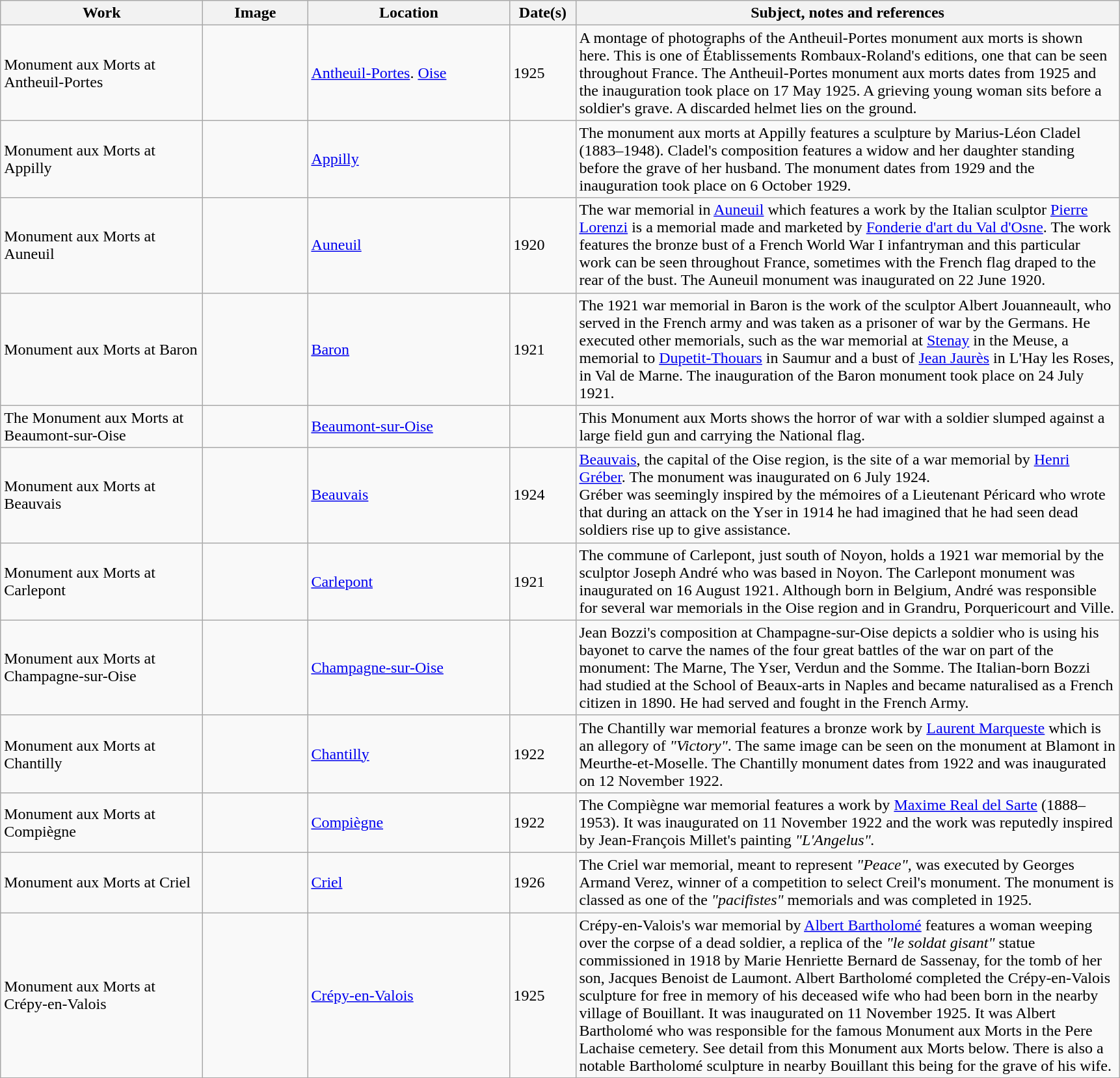<table class="wikitable sortable">
<tr>
<th style="width:200px">Work</th>
<th style="width:100px" class="sortable">Image</th>
<th style="width:200px">Location</th>
<th style="width:60px">Date(s)</th>
<th style="width:550px" class="unsortable">Subject, notes and references</th>
</tr>
<tr>
<td>Monument aux Morts at Antheuil-Portes</td>
<td></td>
<td><a href='#'>Antheuil-Portes</a>. <a href='#'>Oise</a></td>
<td>1925</td>
<td>A montage of photographs of the Antheuil-Portes monument aux morts is shown here. This is one of Établissements Rombaux-Roland's editions, one that can be seen throughout France. The Antheuil-Portes monument aux morts dates from 1925 and the inauguration took place on 17 May 1925. A grieving young woman sits before a soldier's grave. A discarded helmet lies on the ground.</td>
</tr>
<tr>
<td>Monument aux Morts at Appilly</td>
<td></td>
<td><a href='#'>Appilly</a></td>
<td></td>
<td>The monument aux morts at Appilly features a sculpture by Marius-Léon Cladel (1883–1948).  Cladel's composition features a widow and her daughter standing before the grave of her husband. The monument dates from 1929 and the inauguration took place on 6 October 1929.</td>
</tr>
<tr>
<td>Monument aux Morts at Auneuil</td>
<td></td>
<td><a href='#'>Auneuil</a></td>
<td>1920</td>
<td>The war memorial in <a href='#'>Auneuil</a> which features a work by the Italian sculptor <a href='#'>Pierre Lorenzi</a> is a memorial made and marketed by <a href='#'>Fonderie d'art du Val d'Osne</a>.  The work features the bronze bust of a French World War I infantryman and this particular work can be seen throughout France, sometimes with the French flag draped to the rear of the bust. The Auneuil monument was inaugurated on 22 June 1920.</td>
</tr>
<tr>
<td>Monument aux Morts at Baron</td>
<td></td>
<td><a href='#'>Baron</a></td>
<td>1921</td>
<td>The 1921 war memorial in Baron is the work of the sculptor Albert Jouanneault, who served in the French army and was taken as a prisoner of war by the Germans.  He executed other memorials, such as the war memorial at <a href='#'>Stenay</a> in the Meuse,  a memorial to <a href='#'>Dupetit-Thouars</a> in Saumur and a bust of <a href='#'>Jean Jaurès</a> in L'Hay les Roses, in Val de Marne. The inauguration of the Baron monument took place on 24 July 1921.</td>
</tr>
<tr>
<td>The Monument aux Morts at Beaumont-sur-Oise</td>
<td></td>
<td><a href='#'>Beaumont-sur-Oise</a></td>
<td></td>
<td>This Monument aux Morts shows the horror of war with a soldier slumped against a large field gun and carrying the National flag.</td>
</tr>
<tr>
<td>Monument aux Morts at Beauvais</td>
<td></td>
<td><a href='#'>Beauvais</a></td>
<td>1924</td>
<td><a href='#'>Beauvais</a>, the capital of the Oise region, is the site of a war memorial by <a href='#'>Henri Gréber</a>. The monument was inaugurated on 6 July 1924.<br>Gréber was seemingly inspired by the mémoires of a Lieutenant Péricard who wrote that during an attack on the Yser in 1914 he had imagined that he had seen dead soldiers rise up to give assistance.</td>
</tr>
<tr>
<td>Monument aux Morts at Carlepont</td>
<td></td>
<td><a href='#'>Carlepont</a></td>
<td>1921</td>
<td>The commune of Carlepont, just south of Noyon, holds a 1921 war memorial by the sculptor Joseph André who was based in Noyon. The Carlepont monument was inaugurated on 16 August 1921.  Although born in Belgium, André was responsible for several war memorials in the Oise region and in Grandru, Porquericourt and Ville.</td>
</tr>
<tr>
<td>Monument aux Morts at Champagne-sur-Oise</td>
<td></td>
<td><a href='#'>Champagne-sur-Oise</a></td>
<td></td>
<td>Jean Bozzi's composition at Champagne-sur-Oise depicts a soldier who is using his bayonet to carve the names of the four great battles of the war on part of the monument: The Marne, The Yser, Verdun and the Somme.  The Italian-born Bozzi had studied at the School of Beaux-arts in Naples and became naturalised as a French citizen in 1890. He had served and fought in the French Army.</td>
</tr>
<tr>
<td>Monument aux Morts at Chantilly</td>
<td></td>
<td><a href='#'>Chantilly</a></td>
<td>1922</td>
<td>The Chantilly war memorial features a bronze work by <a href='#'>Laurent Marqueste</a> which is an allegory of <em>"Victory"</em>. The same image can be seen on the monument at Blamont in Meurthe-et-Moselle.  The Chantilly monument dates from 1922 and was inaugurated on 12 November 1922.</td>
</tr>
<tr>
<td>Monument aux Morts at Compiègne</td>
<td></td>
<td><a href='#'>Compiègne</a></td>
<td>1922</td>
<td>The Compiègne war memorial features a work by <a href='#'>Maxime Real del Sarte</a> (1888–1953).  It was inaugurated on 11 November 1922 and the work was reputedly inspired by Jean-François Millet's painting <em>"L'Angelus".</em></td>
</tr>
<tr>
<td>Monument aux Morts at Criel</td>
<td></td>
<td><a href='#'>Criel</a></td>
<td>1926</td>
<td>The Criel war memorial, meant to represent <em>"Peace"</em>, was executed by Georges Armand Verez, winner of a competition to select Creil's monument. The monument is classed as one of the <em>"pacifistes"</em> memorials and was completed in 1925.</td>
</tr>
<tr>
<td>Monument aux Morts at Crépy-en-Valois</td>
<td></td>
<td><a href='#'>Crépy-en-Valois</a></td>
<td>1925</td>
<td>Crépy-en-Valois's war memorial by <a href='#'>Albert Bartholomé</a> features a woman weeping over the corpse of a dead soldier, a replica of the <em>"le soldat gisant"</em> statue commissioned in 1918 by Marie Henriette Bernard de Sassenay, for the tomb of her son, Jacques Benoist de Laumont. Albert Bartholomé completed the Crépy-en-Valois sculpture for free in memory of his deceased wife who had been born in the nearby village of Bouillant. It was inaugurated on 11 November 1925. It was Albert Bartholomé who was responsible for the famous Monument aux Morts in the Pere Lachaise cemetery. See detail from this Monument aux Morts below. There is also a notable Bartholomé sculpture in nearby Bouillant this being for the grave of his wife.</td>
</tr>
</table>
